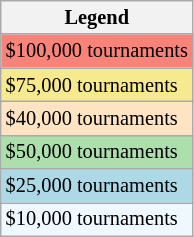<table class=wikitable style="font-size:85%">
<tr>
<th>Legend</th>
</tr>
<tr style="background:#f88379;">
<td>$100,000 tournaments</td>
</tr>
<tr style="background:#f7e98e;">
<td>$75,000 tournaments</td>
</tr>
<tr style="background:#ffe4c4;">
<td>$40,000 tournaments</td>
</tr>
<tr style="background:#addfad;">
<td>$50,000 tournaments</td>
</tr>
<tr style="background:lightblue;">
<td>$25,000 tournaments</td>
</tr>
<tr style="background:#f0f8ff;">
<td>$10,000 tournaments</td>
</tr>
</table>
